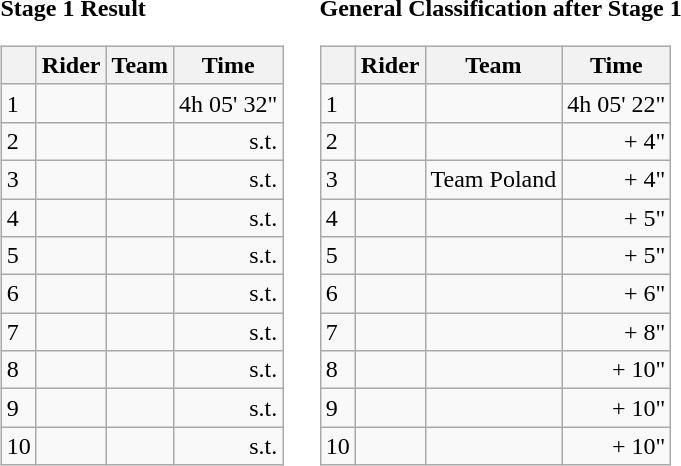<table>
<tr>
<td><strong>Stage 1 Result</strong><br><table class="wikitable">
<tr>
<th></th>
<th>Rider</th>
<th>Team</th>
<th>Time</th>
</tr>
<tr>
<td>1</td>
<td></td>
<td></td>
<td align="right">4h 05' 32"</td>
</tr>
<tr>
<td>2</td>
<td></td>
<td></td>
<td align="right">s.t.</td>
</tr>
<tr>
<td>3</td>
<td></td>
<td></td>
<td align="right">s.t.</td>
</tr>
<tr>
<td>4</td>
<td></td>
<td></td>
<td align="right">s.t.</td>
</tr>
<tr>
<td>5</td>
<td></td>
<td></td>
<td align="right">s.t.</td>
</tr>
<tr>
<td>6</td>
<td></td>
<td></td>
<td align="right">s.t.</td>
</tr>
<tr>
<td>7</td>
<td></td>
<td></td>
<td align="right">s.t.</td>
</tr>
<tr>
<td>8</td>
<td></td>
<td></td>
<td align="right">s.t.</td>
</tr>
<tr>
<td>9</td>
<td></td>
<td></td>
<td align="right">s.t.</td>
</tr>
<tr>
<td>10</td>
<td></td>
<td></td>
<td align="right">s.t.</td>
</tr>
</table>
</td>
<td></td>
<td><strong>General Classification after Stage 1</strong><br><table class="wikitable">
<tr>
<th></th>
<th>Rider</th>
<th>Team</th>
<th>Time</th>
</tr>
<tr>
<td>1</td>
<td>  </td>
<td></td>
<td align="right">4h 05' 22"</td>
</tr>
<tr>
<td>2</td>
<td></td>
<td></td>
<td align="right">+ 4"</td>
</tr>
<tr>
<td>3</td>
<td> </td>
<td>Team Poland</td>
<td align="right">+ 4"</td>
</tr>
<tr>
<td>4</td>
<td></td>
<td></td>
<td align="right">+ 5"</td>
</tr>
<tr>
<td>5</td>
<td></td>
<td></td>
<td align="right">+ 5"</td>
</tr>
<tr>
<td>6</td>
<td></td>
<td></td>
<td align="right">+ 6"</td>
</tr>
<tr>
<td>7</td>
<td></td>
<td></td>
<td align="right">+ 8"</td>
</tr>
<tr>
<td>8</td>
<td></td>
<td></td>
<td align="right">+ 10"</td>
</tr>
<tr>
<td>9</td>
<td></td>
<td></td>
<td align="right">+ 10"</td>
</tr>
<tr>
<td>10</td>
<td></td>
<td></td>
<td align="right">+ 10"</td>
</tr>
</table>
</td>
</tr>
</table>
